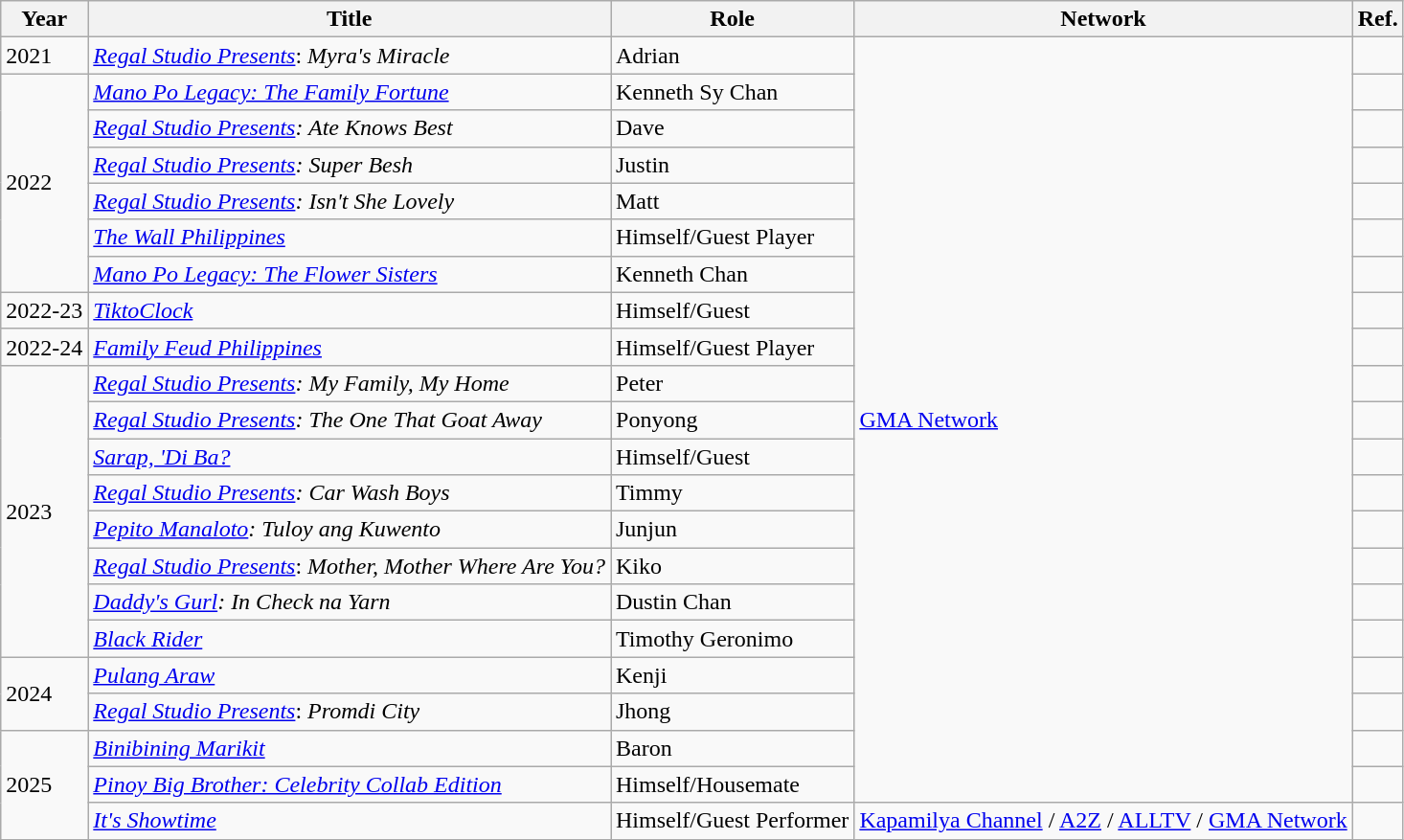<table class="wikitable sortable">
<tr>
<th>Year</th>
<th>Title</th>
<th>Role</th>
<th>Network</th>
<th>Ref.</th>
</tr>
<tr>
<td>2021</td>
<td><a href='#'><em>Regal Studio Presents</em></a>: <em>Myra's Miracle</em></td>
<td>Adrian</td>
<td rowspan="21"><a href='#'>GMA Network</a></td>
<td></td>
</tr>
<tr>
<td rowspan="6">2022</td>
<td><em><a href='#'>Mano Po Legacy: The Family Fortune</a></em></td>
<td>Kenneth Sy Chan</td>
<td></td>
</tr>
<tr>
<td><em><a href='#'>Regal Studio Presents</a>: Ate Knows Best</em></td>
<td>Dave</td>
<td></td>
</tr>
<tr>
<td><em><a href='#'>Regal Studio Presents</a>: Super Besh</em></td>
<td>Justin</td>
<td></td>
</tr>
<tr>
<td><em><a href='#'>Regal Studio Presents</a>: Isn't She Lovely</em></td>
<td>Matt</td>
<td></td>
</tr>
<tr>
<td><a href='#'><em>The Wall Philippines</em></a></td>
<td>Himself/Guest Player</td>
<td></td>
</tr>
<tr>
<td><em><a href='#'>Mano Po Legacy: The Flower Sisters</a></em></td>
<td>Kenneth Chan</td>
<td></td>
</tr>
<tr>
<td>2022-23</td>
<td><em><a href='#'>TiktoClock</a></em></td>
<td>Himself/Guest</td>
<td></td>
</tr>
<tr>
<td>2022-24</td>
<td><a href='#'><em>Family Feud Philippines</em></a></td>
<td>Himself/Guest Player</td>
<td></td>
</tr>
<tr>
<td rowspan="8">2023</td>
<td><em><a href='#'>Regal Studio Presents</a>: My Family, My Home</em></td>
<td>Peter</td>
<td></td>
</tr>
<tr>
<td><em><a href='#'>Regal Studio Presents</a>: The One That Goat Away</em></td>
<td>Ponyong</td>
<td></td>
</tr>
<tr>
<td><a href='#'><em>Sarap, 'Di Ba?</em></a></td>
<td>Himself/Guest</td>
<td></td>
</tr>
<tr>
<td><em><a href='#'>Regal Studio Presents</a>: Car Wash Boys</em></td>
<td>Timmy</td>
<td></td>
</tr>
<tr>
<td><em><a href='#'>Pepito Manaloto</a>: Tuloy ang Kuwento</em></td>
<td>Junjun</td>
<td></td>
</tr>
<tr>
<td><a href='#'><em>Regal Studio Presents</em></a>: <em>Mother, Mother Where Are You?</em></td>
<td>Kiko</td>
<td></td>
</tr>
<tr>
<td><em><a href='#'>Daddy's Gurl</a>: In Check na Yarn</em></td>
<td>Dustin Chan</td>
<td></td>
</tr>
<tr>
<td><em><a href='#'>Black Rider</a></em></td>
<td>Timothy Geronimo</td>
<td></td>
</tr>
<tr>
<td rowspan="2">2024</td>
<td><em><a href='#'>Pulang Araw</a></em></td>
<td>Kenji</td>
<td></td>
</tr>
<tr>
<td><a href='#'><em>Regal Studio Presents</em></a>: <em>Promdi City</em></td>
<td>Jhong</td>
<td></td>
</tr>
<tr>
<td rowspan="3">2025</td>
<td><em><a href='#'>Binibining Marikit</a></em></td>
<td>Baron</td>
<td></td>
</tr>
<tr>
<td><em><a href='#'>Pinoy Big Brother: Celebrity Collab Edition</a></em></td>
<td>Himself/Housemate</td>
<td></td>
</tr>
<tr>
<td><em><a href='#'>It's Showtime</a></em></td>
<td>Himself/Guest Performer</td>
<td><a href='#'>Kapamilya Channel</a> / <a href='#'>A2Z</a> / <a href='#'>ALLTV</a> / <a href='#'>GMA Network</a></td>
<td></td>
</tr>
</table>
